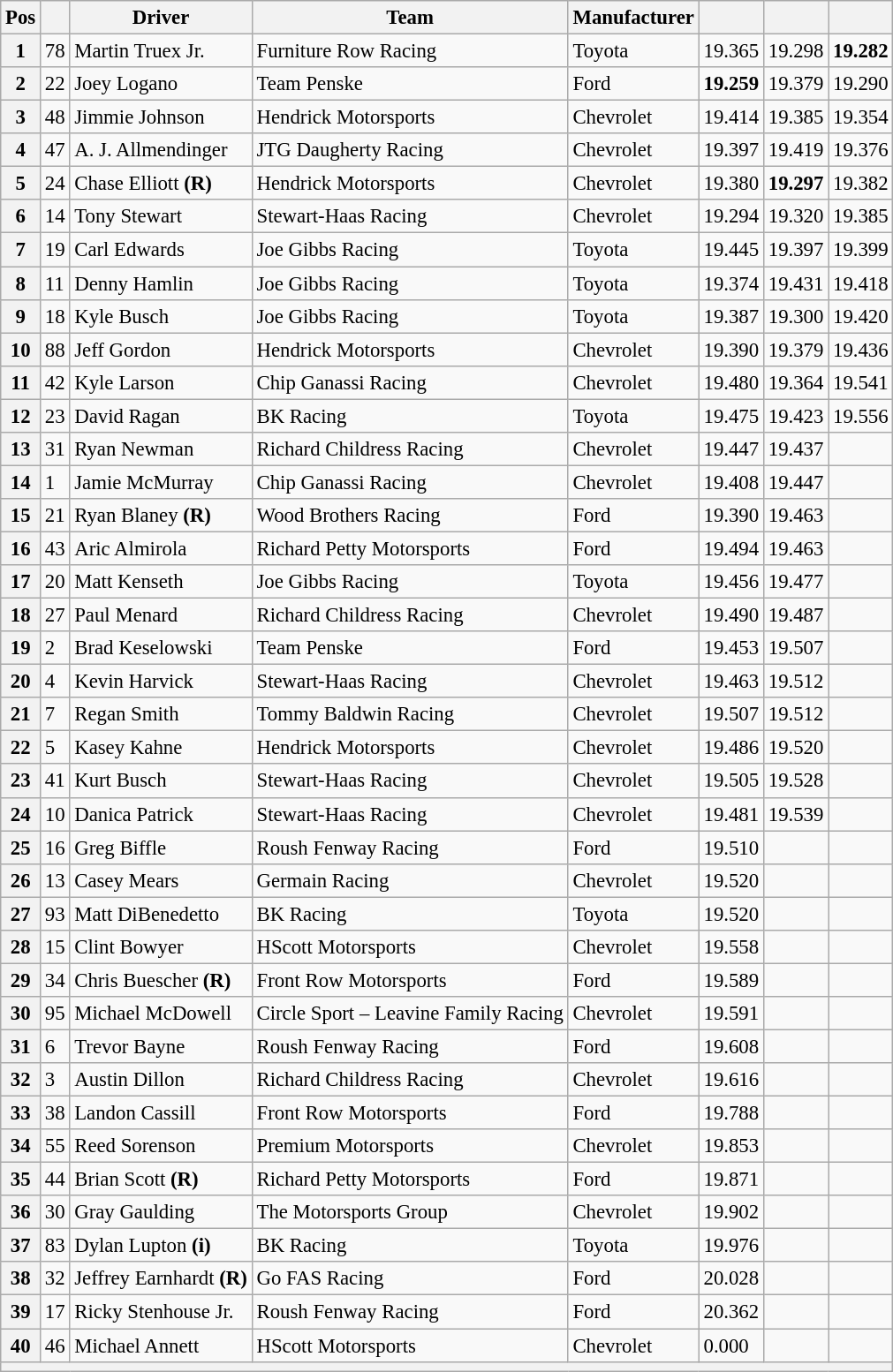<table class="wikitable" style="font-size:95%">
<tr>
<th>Pos</th>
<th></th>
<th>Driver</th>
<th>Team</th>
<th>Manufacturer</th>
<th></th>
<th></th>
<th></th>
</tr>
<tr>
<th>1</th>
<td>78</td>
<td>Martin Truex Jr.</td>
<td>Furniture Row Racing</td>
<td>Toyota</td>
<td>19.365</td>
<td>19.298</td>
<td><strong>19.282</strong></td>
</tr>
<tr>
<th>2</th>
<td>22</td>
<td>Joey Logano</td>
<td>Team Penske</td>
<td>Ford</td>
<td><strong>19.259</strong></td>
<td>19.379</td>
<td>19.290</td>
</tr>
<tr>
<th>3</th>
<td>48</td>
<td>Jimmie Johnson</td>
<td>Hendrick Motorsports</td>
<td>Chevrolet</td>
<td>19.414</td>
<td>19.385</td>
<td>19.354</td>
</tr>
<tr>
<th>4</th>
<td>47</td>
<td>A. J. Allmendinger</td>
<td>JTG Daugherty Racing</td>
<td>Chevrolet</td>
<td>19.397</td>
<td>19.419</td>
<td>19.376</td>
</tr>
<tr>
<th>5</th>
<td>24</td>
<td>Chase Elliott <strong>(R)</strong></td>
<td>Hendrick Motorsports</td>
<td>Chevrolet</td>
<td>19.380</td>
<td><strong>19.297</strong></td>
<td>19.382</td>
</tr>
<tr>
<th>6</th>
<td>14</td>
<td>Tony Stewart</td>
<td>Stewart-Haas Racing</td>
<td>Chevrolet</td>
<td>19.294</td>
<td>19.320</td>
<td>19.385</td>
</tr>
<tr>
<th>7</th>
<td>19</td>
<td>Carl Edwards</td>
<td>Joe Gibbs Racing</td>
<td>Toyota</td>
<td>19.445</td>
<td>19.397</td>
<td>19.399</td>
</tr>
<tr>
<th>8</th>
<td>11</td>
<td>Denny Hamlin</td>
<td>Joe Gibbs Racing</td>
<td>Toyota</td>
<td>19.374</td>
<td>19.431</td>
<td>19.418</td>
</tr>
<tr>
<th>9</th>
<td>18</td>
<td>Kyle Busch</td>
<td>Joe Gibbs Racing</td>
<td>Toyota</td>
<td>19.387</td>
<td>19.300</td>
<td>19.420</td>
</tr>
<tr>
<th>10</th>
<td>88</td>
<td>Jeff Gordon</td>
<td>Hendrick Motorsports</td>
<td>Chevrolet</td>
<td>19.390</td>
<td>19.379</td>
<td>19.436</td>
</tr>
<tr>
<th>11</th>
<td>42</td>
<td>Kyle Larson</td>
<td>Chip Ganassi Racing</td>
<td>Chevrolet</td>
<td>19.480</td>
<td>19.364</td>
<td>19.541</td>
</tr>
<tr>
<th>12</th>
<td>23</td>
<td>David Ragan</td>
<td>BK Racing</td>
<td>Toyota</td>
<td>19.475</td>
<td>19.423</td>
<td>19.556</td>
</tr>
<tr>
<th>13</th>
<td>31</td>
<td>Ryan Newman</td>
<td>Richard Childress Racing</td>
<td>Chevrolet</td>
<td>19.447</td>
<td>19.437</td>
<td></td>
</tr>
<tr>
<th>14</th>
<td>1</td>
<td>Jamie McMurray</td>
<td>Chip Ganassi Racing</td>
<td>Chevrolet</td>
<td>19.408</td>
<td>19.447</td>
<td></td>
</tr>
<tr>
<th>15</th>
<td>21</td>
<td>Ryan Blaney <strong>(R)</strong></td>
<td>Wood Brothers Racing</td>
<td>Ford</td>
<td>19.390</td>
<td>19.463</td>
<td></td>
</tr>
<tr>
<th>16</th>
<td>43</td>
<td>Aric Almirola</td>
<td>Richard Petty Motorsports</td>
<td>Ford</td>
<td>19.494</td>
<td>19.463</td>
<td></td>
</tr>
<tr>
<th>17</th>
<td>20</td>
<td>Matt Kenseth</td>
<td>Joe Gibbs Racing</td>
<td>Toyota</td>
<td>19.456</td>
<td>19.477</td>
<td></td>
</tr>
<tr>
<th>18</th>
<td>27</td>
<td>Paul Menard</td>
<td>Richard Childress Racing</td>
<td>Chevrolet</td>
<td>19.490</td>
<td>19.487</td>
<td></td>
</tr>
<tr>
<th>19</th>
<td>2</td>
<td>Brad Keselowski</td>
<td>Team Penske</td>
<td>Ford</td>
<td>19.453</td>
<td>19.507</td>
<td></td>
</tr>
<tr>
<th>20</th>
<td>4</td>
<td>Kevin Harvick</td>
<td>Stewart-Haas Racing</td>
<td>Chevrolet</td>
<td>19.463</td>
<td>19.512</td>
<td></td>
</tr>
<tr>
<th>21</th>
<td>7</td>
<td>Regan Smith</td>
<td>Tommy Baldwin Racing</td>
<td>Chevrolet</td>
<td>19.507</td>
<td>19.512</td>
<td></td>
</tr>
<tr>
<th>22</th>
<td>5</td>
<td>Kasey Kahne</td>
<td>Hendrick Motorsports</td>
<td>Chevrolet</td>
<td>19.486</td>
<td>19.520</td>
<td></td>
</tr>
<tr>
<th>23</th>
<td>41</td>
<td>Kurt Busch</td>
<td>Stewart-Haas Racing</td>
<td>Chevrolet</td>
<td>19.505</td>
<td>19.528</td>
<td></td>
</tr>
<tr>
<th>24</th>
<td>10</td>
<td>Danica Patrick</td>
<td>Stewart-Haas Racing</td>
<td>Chevrolet</td>
<td>19.481</td>
<td>19.539</td>
<td></td>
</tr>
<tr>
<th>25</th>
<td>16</td>
<td>Greg Biffle</td>
<td>Roush Fenway Racing</td>
<td>Ford</td>
<td>19.510</td>
<td></td>
<td></td>
</tr>
<tr>
<th>26</th>
<td>13</td>
<td>Casey Mears</td>
<td>Germain Racing</td>
<td>Chevrolet</td>
<td>19.520</td>
<td></td>
<td></td>
</tr>
<tr>
<th>27</th>
<td>93</td>
<td>Matt DiBenedetto</td>
<td>BK Racing</td>
<td>Toyota</td>
<td>19.520</td>
<td></td>
<td></td>
</tr>
<tr>
<th>28</th>
<td>15</td>
<td>Clint Bowyer</td>
<td>HScott Motorsports</td>
<td>Chevrolet</td>
<td>19.558</td>
<td></td>
<td></td>
</tr>
<tr>
<th>29</th>
<td>34</td>
<td>Chris Buescher <strong>(R)</strong></td>
<td>Front Row Motorsports</td>
<td>Ford</td>
<td>19.589</td>
<td></td>
<td></td>
</tr>
<tr>
<th>30</th>
<td>95</td>
<td>Michael McDowell</td>
<td>Circle Sport – Leavine Family Racing</td>
<td>Chevrolet</td>
<td>19.591</td>
<td></td>
<td></td>
</tr>
<tr>
<th>31</th>
<td>6</td>
<td>Trevor Bayne</td>
<td>Roush Fenway Racing</td>
<td>Ford</td>
<td>19.608</td>
<td></td>
<td></td>
</tr>
<tr>
<th>32</th>
<td>3</td>
<td>Austin Dillon</td>
<td>Richard Childress Racing</td>
<td>Chevrolet</td>
<td>19.616</td>
<td></td>
<td></td>
</tr>
<tr>
<th>33</th>
<td>38</td>
<td>Landon Cassill</td>
<td>Front Row Motorsports</td>
<td>Ford</td>
<td>19.788</td>
<td></td>
<td></td>
</tr>
<tr>
<th>34</th>
<td>55</td>
<td>Reed Sorenson</td>
<td>Premium Motorsports</td>
<td>Chevrolet</td>
<td>19.853</td>
<td></td>
<td></td>
</tr>
<tr>
<th>35</th>
<td>44</td>
<td>Brian Scott <strong>(R)</strong></td>
<td>Richard Petty Motorsports</td>
<td>Ford</td>
<td>19.871</td>
<td></td>
<td></td>
</tr>
<tr>
<th>36</th>
<td>30</td>
<td>Gray Gaulding</td>
<td>The Motorsports Group</td>
<td>Chevrolet</td>
<td>19.902</td>
<td></td>
<td></td>
</tr>
<tr>
<th>37</th>
<td>83</td>
<td>Dylan Lupton <strong>(i)</strong></td>
<td>BK Racing</td>
<td>Toyota</td>
<td>19.976</td>
<td></td>
<td></td>
</tr>
<tr>
<th>38</th>
<td>32</td>
<td>Jeffrey Earnhardt <strong>(R)</strong></td>
<td>Go FAS Racing</td>
<td>Ford</td>
<td>20.028</td>
<td></td>
<td></td>
</tr>
<tr>
<th>39</th>
<td>17</td>
<td>Ricky Stenhouse Jr.</td>
<td>Roush Fenway Racing</td>
<td>Ford</td>
<td>20.362</td>
<td></td>
<td></td>
</tr>
<tr>
<th>40</th>
<td>46</td>
<td>Michael Annett</td>
<td>HScott Motorsports</td>
<td>Chevrolet</td>
<td>0.000</td>
<td></td>
<td></td>
</tr>
<tr>
<th colspan="8"></th>
</tr>
</table>
